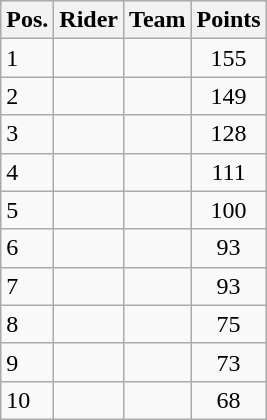<table class="wikitable sortable">
<tr>
<th>Pos.</th>
<th>Rider</th>
<th>Team</th>
<th>Points</th>
</tr>
<tr>
<td>1</td>
<td></td>
<td></td>
<td align=center>155</td>
</tr>
<tr>
<td>2</td>
<td></td>
<td></td>
<td align=center>149</td>
</tr>
<tr>
<td>3</td>
<td></td>
<td></td>
<td align=center>128</td>
</tr>
<tr>
<td>4</td>
<td></td>
<td></td>
<td align=center>111</td>
</tr>
<tr>
<td>5</td>
<td></td>
<td></td>
<td align=center>100</td>
</tr>
<tr>
<td>6</td>
<td></td>
<td></td>
<td align=center>93</td>
</tr>
<tr>
<td>7</td>
<td></td>
<td></td>
<td align=center>93</td>
</tr>
<tr>
<td>8</td>
<td></td>
<td></td>
<td align=center>75</td>
</tr>
<tr>
<td>9</td>
<td></td>
<td></td>
<td align=center>73</td>
</tr>
<tr>
<td>10</td>
<td></td>
<td></td>
<td align=center>68</td>
</tr>
</table>
